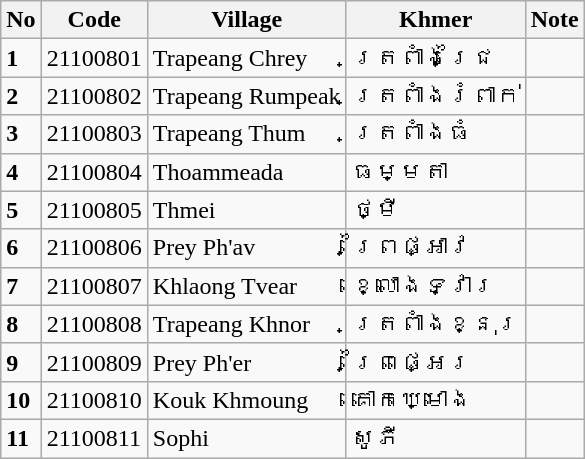<table class="wikitable">
<tr>
<th>No</th>
<th>Code</th>
<th>Village</th>
<th>Khmer</th>
<th>Note</th>
</tr>
<tr>
<td><strong>1</strong></td>
<td>21100801</td>
<td>Trapeang Chrey</td>
<td>ត្រពាំងជ្រៃ</td>
<td></td>
</tr>
<tr>
<td><strong>2</strong></td>
<td>21100802</td>
<td>Trapeang Rumpeak</td>
<td>ត្រពាំងរំពាក់</td>
<td></td>
</tr>
<tr>
<td><strong>3</strong></td>
<td>21100803</td>
<td>Trapeang Thum</td>
<td>ត្រពាំងធំ</td>
<td></td>
</tr>
<tr>
<td><strong>4</strong></td>
<td>21100804</td>
<td>Thoammeada</td>
<td>ធម្មតា</td>
<td></td>
</tr>
<tr>
<td><strong>5</strong></td>
<td>21100805</td>
<td>Thmei</td>
<td>ថ្មី</td>
<td></td>
</tr>
<tr>
<td><strong>6</strong></td>
<td>21100806</td>
<td>Prey Ph'av</td>
<td>ព្រៃផ្អាវ</td>
<td></td>
</tr>
<tr>
<td><strong>7</strong></td>
<td>21100807</td>
<td>Khlaong Tvear</td>
<td>ខ្លោងទ្វារ</td>
<td></td>
</tr>
<tr>
<td><strong>8</strong></td>
<td>21100808</td>
<td>Trapeang Khnor</td>
<td>ត្រពាំងខ្នុរ</td>
<td></td>
</tr>
<tr>
<td><strong>9</strong></td>
<td>21100809</td>
<td>Prey Ph'er</td>
<td>ព្រៃផ្អេរ</td>
<td></td>
</tr>
<tr>
<td><strong>10</strong></td>
<td>21100810</td>
<td>Kouk Khmoung</td>
<td>គោកឃ្មោង</td>
<td></td>
</tr>
<tr>
<td><strong>11</strong></td>
<td>21100811</td>
<td>Sophi</td>
<td>សូភី</td>
<td></td>
</tr>
</table>
